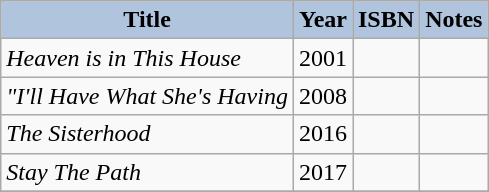<table class="wikitable sortable">
<tr style="text-align:center;">
<th style="background:#B0C4DE;">Title</th>
<th style="background:#B0C4DE;">Year</th>
<th style="background:#B0C4DE;">ISBN</th>
<th style="background:#B0C4DE;">Notes</th>
</tr>
<tr>
<td><em>Heaven is in This House</em></td>
<td>2001</td>
<td></td>
<td></td>
</tr>
<tr>
<td><em>"I'll Have What She's Having</em></td>
<td>2008</td>
<td></td>
<td></td>
</tr>
<tr>
<td><em>The Sisterhood</em></td>
<td>2016</td>
<td></td>
<td></td>
</tr>
<tr>
<td><em>Stay The Path</em></td>
<td>2017</td>
<td></td>
<td></td>
</tr>
<tr>
</tr>
</table>
